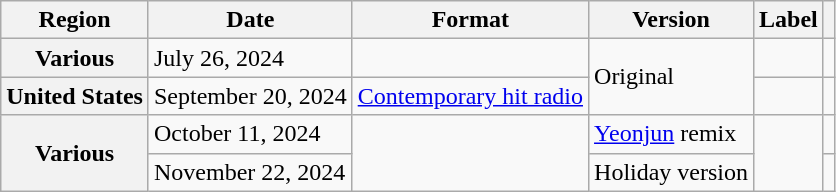<table class="wikitable plainrowheaders">
<tr>
<th scope="col">Region</th>
<th scope="col">Date</th>
<th scope="col">Format</th>
<th scope="col">Version</th>
<th scope="col">Label</th>
<th scope="col"></th>
</tr>
<tr>
<th scope="row">Various</th>
<td>July 26, 2024</td>
<td></td>
<td rowspan="2">Original</td>
<td></td>
<td style="text-align:center"></td>
</tr>
<tr>
<th scope="row">United States</th>
<td>September 20, 2024</td>
<td><a href='#'>Contemporary hit radio</a></td>
<td></td>
<td style="text-align:center"></td>
</tr>
<tr>
<th scope="row" rowspan="2">Various</th>
<td>October 11, 2024</td>
<td rowspan="2"></td>
<td><a href='#'>Yeonjun</a> remix</td>
<td rowspan="2"></td>
<td style="text-align:center"></td>
</tr>
<tr>
<td>November 22, 2024</td>
<td>Holiday version</td>
<td></td>
</tr>
</table>
